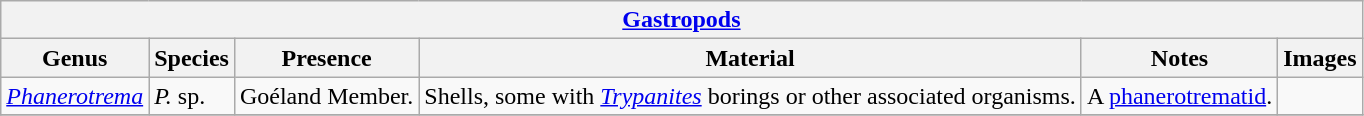<table class="wikitable" align="center">
<tr>
<th colspan="6" align="center"><strong><a href='#'>Gastropods</a></strong></th>
</tr>
<tr>
<th>Genus</th>
<th>Species</th>
<th>Presence</th>
<th><strong>Material</strong></th>
<th>Notes</th>
<th>Images</th>
</tr>
<tr>
<td><em><a href='#'>Phanerotrema</a></em></td>
<td><em>P.</em> sp.</td>
<td>Goéland Member.</td>
<td>Shells, some with <em><a href='#'>Trypanites</a></em> borings or other associated organisms.</td>
<td>A <a href='#'>phanerotrematid</a>.</td>
<td></td>
</tr>
<tr>
</tr>
</table>
